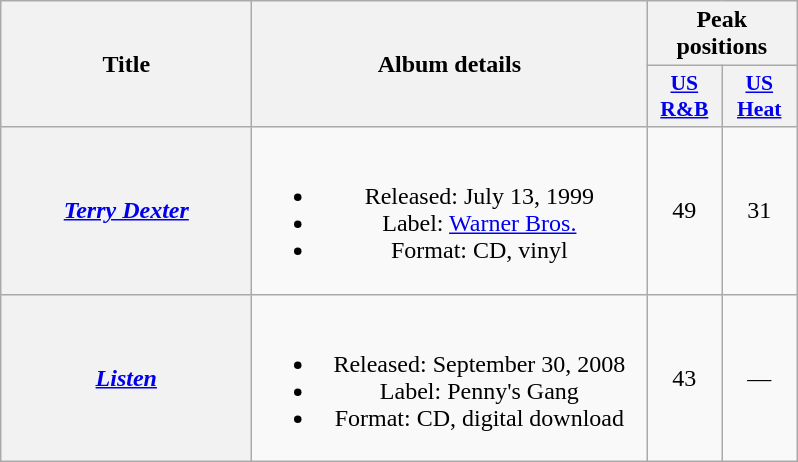<table class="wikitable plainrowheaders" style="text-align:center;" border="1">
<tr>
<th scope="col" rowspan="2" style="width:10em;">Title</th>
<th scope="col" rowspan="2" style="width:16em;">Album details</th>
<th scope="col" colspan="2">Peak positions</th>
</tr>
<tr>
<th scope="col" style="width:3em;font-size:90%;"><a href='#'>US<br>R&B</a><br></th>
<th scope="col" style="width:3em;font-size:90%;"><a href='#'>US<br>Heat</a><br></th>
</tr>
<tr>
<th scope="row"><em><a href='#'>Terry Dexter</a></em></th>
<td><br><ul><li>Released: July 13, 1999</li><li>Label: <a href='#'>Warner Bros.</a></li><li>Format: CD, vinyl</li></ul></td>
<td align=center valign=center>49</td>
<td align=center valign=center>31</td>
</tr>
<tr>
<th scope="row"><em><a href='#'>Listen</a></em></th>
<td><br><ul><li>Released: September 30, 2008</li><li>Label: Penny's Gang</li><li>Format: CD, digital download</li></ul></td>
<td align=center valign=center>43</td>
<td align=center valign=center>—</td>
</tr>
</table>
